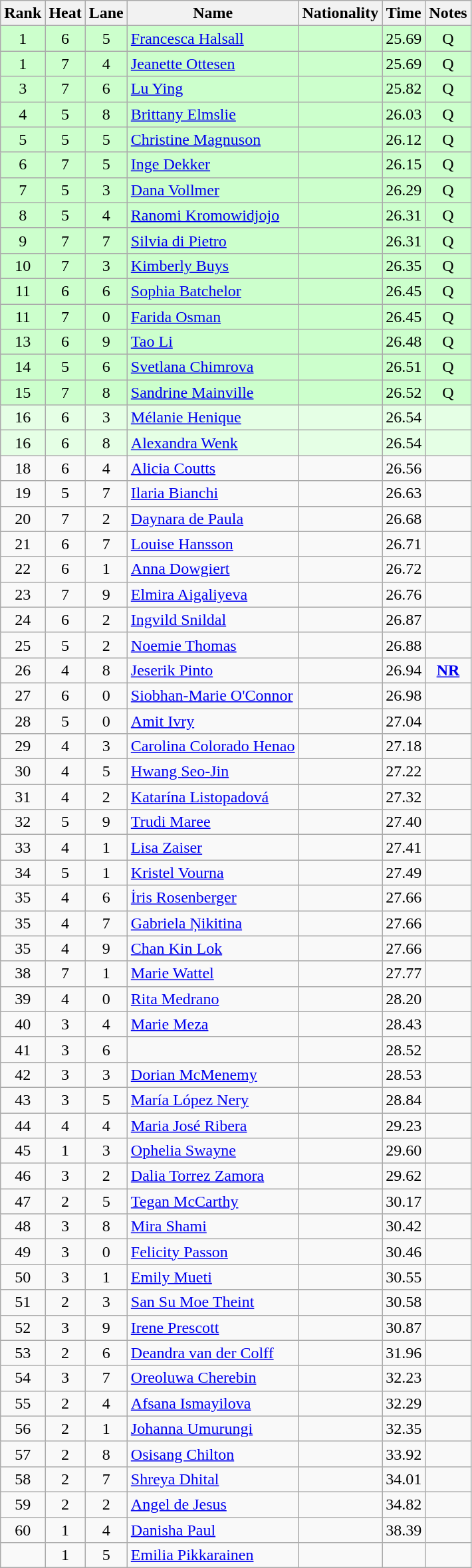<table class="wikitable sortable" style="text-align:center">
<tr>
<th>Rank</th>
<th>Heat</th>
<th>Lane</th>
<th>Name</th>
<th>Nationality</th>
<th>Time</th>
<th>Notes</th>
</tr>
<tr bgcolor=ccffcc>
<td>1</td>
<td>6</td>
<td>5</td>
<td align=left><a href='#'>Francesca Halsall</a></td>
<td align=left></td>
<td>25.69</td>
<td>Q</td>
</tr>
<tr bgcolor=ccffcc>
<td>1</td>
<td>7</td>
<td>4</td>
<td align=left><a href='#'>Jeanette Ottesen</a></td>
<td align=left></td>
<td>25.69</td>
<td>Q</td>
</tr>
<tr bgcolor=ccffcc>
<td>3</td>
<td>7</td>
<td>6</td>
<td align=left><a href='#'>Lu Ying</a></td>
<td align=left></td>
<td>25.82</td>
<td>Q</td>
</tr>
<tr bgcolor=ccffcc>
<td>4</td>
<td>5</td>
<td>8</td>
<td align=left><a href='#'>Brittany Elmslie</a></td>
<td align=left></td>
<td>26.03</td>
<td>Q</td>
</tr>
<tr bgcolor=ccffcc>
<td>5</td>
<td>5</td>
<td>5</td>
<td align=left><a href='#'>Christine Magnuson</a></td>
<td align=left></td>
<td>26.12</td>
<td>Q</td>
</tr>
<tr bgcolor=ccffcc>
<td>6</td>
<td>7</td>
<td>5</td>
<td align=left><a href='#'>Inge Dekker</a></td>
<td align=left></td>
<td>26.15</td>
<td>Q</td>
</tr>
<tr bgcolor=ccffcc>
<td>7</td>
<td>5</td>
<td>3</td>
<td align=left><a href='#'>Dana Vollmer</a></td>
<td align=left></td>
<td>26.29</td>
<td>Q</td>
</tr>
<tr bgcolor=ccffcc>
<td>8</td>
<td>5</td>
<td>4</td>
<td align=left><a href='#'>Ranomi Kromowidjojo</a></td>
<td align=left></td>
<td>26.31</td>
<td>Q</td>
</tr>
<tr bgcolor=ccffcc>
<td>9</td>
<td>7</td>
<td>7</td>
<td align=left><a href='#'>Silvia di Pietro</a></td>
<td align=left></td>
<td>26.31</td>
<td>Q</td>
</tr>
<tr bgcolor=ccffcc>
<td>10</td>
<td>7</td>
<td>3</td>
<td align=left><a href='#'>Kimberly Buys</a></td>
<td align=left></td>
<td>26.35</td>
<td>Q</td>
</tr>
<tr bgcolor=ccffcc>
<td>11</td>
<td>6</td>
<td>6</td>
<td align=left><a href='#'>Sophia Batchelor</a></td>
<td align=left></td>
<td>26.45</td>
<td>Q</td>
</tr>
<tr bgcolor=ccffcc>
<td>11</td>
<td>7</td>
<td>0</td>
<td align=left><a href='#'>Farida Osman</a></td>
<td align=left></td>
<td>26.45</td>
<td>Q</td>
</tr>
<tr bgcolor=ccffcc>
<td>13</td>
<td>6</td>
<td>9</td>
<td align=left><a href='#'>Tao Li</a></td>
<td align=left></td>
<td>26.48</td>
<td>Q</td>
</tr>
<tr bgcolor=ccffcc>
<td>14</td>
<td>5</td>
<td>6</td>
<td align=left><a href='#'>Svetlana Chimrova</a></td>
<td align=left></td>
<td>26.51</td>
<td>Q</td>
</tr>
<tr bgcolor=ccffcc>
<td>15</td>
<td>7</td>
<td>8</td>
<td align=left><a href='#'>Sandrine Mainville</a></td>
<td align=left></td>
<td>26.52</td>
<td>Q</td>
</tr>
<tr bgcolor=#e5ffe5>
<td>16</td>
<td>6</td>
<td>3</td>
<td align=left><a href='#'>Mélanie Henique</a></td>
<td align=left></td>
<td>26.54</td>
<td></td>
</tr>
<tr bgcolor=#e5ffe5>
<td>16</td>
<td>6</td>
<td>8</td>
<td align=left><a href='#'>Alexandra Wenk</a></td>
<td align=left></td>
<td>26.54</td>
<td></td>
</tr>
<tr>
<td>18</td>
<td>6</td>
<td>4</td>
<td align=left><a href='#'>Alicia Coutts</a></td>
<td align=left></td>
<td>26.56</td>
<td></td>
</tr>
<tr>
<td>19</td>
<td>5</td>
<td>7</td>
<td align=left><a href='#'>Ilaria Bianchi</a></td>
<td align=left></td>
<td>26.63</td>
<td></td>
</tr>
<tr>
<td>20</td>
<td>7</td>
<td>2</td>
<td align=left><a href='#'>Daynara de Paula</a></td>
<td align=left></td>
<td>26.68</td>
<td></td>
</tr>
<tr>
<td>21</td>
<td>6</td>
<td>7</td>
<td align=left><a href='#'>Louise Hansson</a></td>
<td align=left></td>
<td>26.71</td>
<td></td>
</tr>
<tr>
<td>22</td>
<td>6</td>
<td>1</td>
<td align=left><a href='#'>Anna Dowgiert</a></td>
<td align=left></td>
<td>26.72</td>
<td></td>
</tr>
<tr>
<td>23</td>
<td>7</td>
<td>9</td>
<td align=left><a href='#'>Elmira Aigaliyeva</a></td>
<td align=left></td>
<td>26.76</td>
<td></td>
</tr>
<tr>
<td>24</td>
<td>6</td>
<td>2</td>
<td align=left><a href='#'>Ingvild Snildal</a></td>
<td align=left></td>
<td>26.87</td>
<td></td>
</tr>
<tr>
<td>25</td>
<td>5</td>
<td>2</td>
<td align=left><a href='#'>Noemie Thomas</a></td>
<td align=left></td>
<td>26.88</td>
<td></td>
</tr>
<tr>
<td>26</td>
<td>4</td>
<td>8</td>
<td align=left><a href='#'>Jeserik Pinto</a></td>
<td align=left></td>
<td>26.94</td>
<td><strong><a href='#'>NR</a></strong></td>
</tr>
<tr>
<td>27</td>
<td>6</td>
<td>0</td>
<td align=left><a href='#'>Siobhan-Marie O'Connor</a></td>
<td align=left></td>
<td>26.98</td>
<td></td>
</tr>
<tr>
<td>28</td>
<td>5</td>
<td>0</td>
<td align=left><a href='#'>Amit Ivry</a></td>
<td align=left></td>
<td>27.04</td>
<td></td>
</tr>
<tr>
<td>29</td>
<td>4</td>
<td>3</td>
<td align=left><a href='#'>Carolina Colorado Henao</a></td>
<td align=left></td>
<td>27.18</td>
<td></td>
</tr>
<tr>
<td>30</td>
<td>4</td>
<td>5</td>
<td align=left><a href='#'>Hwang Seo-Jin</a></td>
<td align=left></td>
<td>27.22</td>
<td></td>
</tr>
<tr>
<td>31</td>
<td>4</td>
<td>2</td>
<td align=left><a href='#'>Katarína Listopadová</a></td>
<td align=left></td>
<td>27.32</td>
<td></td>
</tr>
<tr>
<td>32</td>
<td>5</td>
<td>9</td>
<td align=left><a href='#'>Trudi Maree</a></td>
<td align=left></td>
<td>27.40</td>
<td></td>
</tr>
<tr>
<td>33</td>
<td>4</td>
<td>1</td>
<td align=left><a href='#'>Lisa Zaiser</a></td>
<td align=left></td>
<td>27.41</td>
<td></td>
</tr>
<tr>
<td>34</td>
<td>5</td>
<td>1</td>
<td align=left><a href='#'>Kristel Vourna</a></td>
<td align=left></td>
<td>27.49</td>
<td></td>
</tr>
<tr>
<td>35</td>
<td>4</td>
<td>6</td>
<td align=left><a href='#'>İris Rosenberger</a></td>
<td align=left></td>
<td>27.66</td>
<td></td>
</tr>
<tr>
<td>35</td>
<td>4</td>
<td>7</td>
<td align=left><a href='#'>Gabriela Ņikitina</a></td>
<td align=left></td>
<td>27.66</td>
<td></td>
</tr>
<tr>
<td>35</td>
<td>4</td>
<td>9</td>
<td align=left><a href='#'>Chan Kin Lok</a></td>
<td align=left></td>
<td>27.66</td>
<td></td>
</tr>
<tr>
<td>38</td>
<td>7</td>
<td>1</td>
<td align=left><a href='#'>Marie Wattel</a></td>
<td align=left></td>
<td>27.77</td>
<td></td>
</tr>
<tr>
<td>39</td>
<td>4</td>
<td>0</td>
<td align=left><a href='#'>Rita Medrano</a></td>
<td align=left></td>
<td>28.20</td>
<td></td>
</tr>
<tr>
<td>40</td>
<td>3</td>
<td>4</td>
<td align=left><a href='#'>Marie Meza</a></td>
<td align=left></td>
<td>28.43</td>
<td></td>
</tr>
<tr>
<td>41</td>
<td>3</td>
<td>6</td>
<td align=left></td>
<td align=left></td>
<td>28.52</td>
<td></td>
</tr>
<tr>
<td>42</td>
<td>3</td>
<td>3</td>
<td align=left><a href='#'>Dorian McMenemy</a></td>
<td align=left></td>
<td>28.53</td>
<td></td>
</tr>
<tr>
<td>43</td>
<td>3</td>
<td>5</td>
<td align=left><a href='#'>María López Nery</a></td>
<td align=left></td>
<td>28.84</td>
<td></td>
</tr>
<tr>
<td>44</td>
<td>4</td>
<td>4</td>
<td align=left><a href='#'>Maria José Ribera</a></td>
<td align=left></td>
<td>29.23</td>
<td></td>
</tr>
<tr>
<td>45</td>
<td>1</td>
<td>3</td>
<td align=left><a href='#'>Ophelia Swayne</a></td>
<td align=left></td>
<td>29.60</td>
<td></td>
</tr>
<tr>
<td>46</td>
<td>3</td>
<td>2</td>
<td align=left><a href='#'>Dalia Torrez Zamora</a></td>
<td align=left></td>
<td>29.62</td>
<td></td>
</tr>
<tr>
<td>47</td>
<td>2</td>
<td>5</td>
<td align=left><a href='#'>Tegan McCarthy</a></td>
<td align=left></td>
<td>30.17</td>
<td></td>
</tr>
<tr>
<td>48</td>
<td>3</td>
<td>8</td>
<td align=left><a href='#'>Mira Shami</a></td>
<td align=left></td>
<td>30.42</td>
<td></td>
</tr>
<tr>
<td>49</td>
<td>3</td>
<td>0</td>
<td align=left><a href='#'>Felicity Passon</a></td>
<td align=left></td>
<td>30.46</td>
<td></td>
</tr>
<tr>
<td>50</td>
<td>3</td>
<td>1</td>
<td align=left><a href='#'>Emily Mueti</a></td>
<td align=left></td>
<td>30.55</td>
<td></td>
</tr>
<tr>
<td>51</td>
<td>2</td>
<td>3</td>
<td align=left><a href='#'>San Su Moe Theint</a></td>
<td align=left></td>
<td>30.58</td>
<td></td>
</tr>
<tr>
<td>52</td>
<td>3</td>
<td>9</td>
<td align=left><a href='#'>Irene Prescott</a></td>
<td align=left></td>
<td>30.87</td>
<td></td>
</tr>
<tr>
<td>53</td>
<td>2</td>
<td>6</td>
<td align=left><a href='#'>Deandra van der Colff</a></td>
<td align=left></td>
<td>31.96</td>
<td></td>
</tr>
<tr>
<td>54</td>
<td>3</td>
<td>7</td>
<td align=left><a href='#'>Oreoluwa Cherebin</a></td>
<td align=left></td>
<td>32.23</td>
<td></td>
</tr>
<tr>
<td>55</td>
<td>2</td>
<td>4</td>
<td align=left><a href='#'>Afsana Ismayilova</a></td>
<td align=left></td>
<td>32.29</td>
<td></td>
</tr>
<tr>
<td>56</td>
<td>2</td>
<td>1</td>
<td align=left><a href='#'>Johanna Umurungi</a></td>
<td align=left></td>
<td>32.35</td>
<td></td>
</tr>
<tr>
<td>57</td>
<td>2</td>
<td>8</td>
<td align=left><a href='#'>Osisang Chilton</a></td>
<td align=left></td>
<td>33.92</td>
<td></td>
</tr>
<tr>
<td>58</td>
<td>2</td>
<td>7</td>
<td align=left><a href='#'>Shreya Dhital</a></td>
<td align=left></td>
<td>34.01</td>
<td></td>
</tr>
<tr>
<td>59</td>
<td>2</td>
<td>2</td>
<td align=left><a href='#'>Angel de Jesus</a></td>
<td align=left></td>
<td>34.82</td>
<td></td>
</tr>
<tr>
<td>60</td>
<td>1</td>
<td>4</td>
<td align=left><a href='#'>Danisha Paul</a></td>
<td align=left></td>
<td>38.39</td>
<td></td>
</tr>
<tr>
<td></td>
<td>1</td>
<td>5</td>
<td align=left><a href='#'>Emilia Pikkarainen</a></td>
<td align=left></td>
<td></td>
<td></td>
</tr>
</table>
